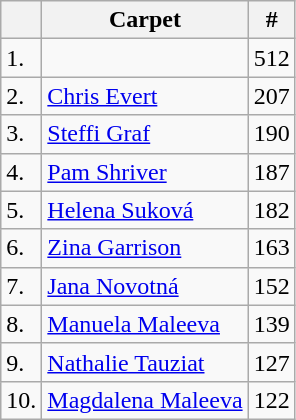<table class="wikitable" style="display:inline-table">
<tr>
<th></th>
<th>Carpet</th>
<th>#</th>
</tr>
<tr>
<td>1.</td>
<td></td>
<td>512</td>
</tr>
<tr>
<td>2.</td>
<td> <a href='#'>Chris Evert</a></td>
<td>207</td>
</tr>
<tr>
<td>3.</td>
<td> <a href='#'>Steffi Graf</a></td>
<td>190</td>
</tr>
<tr>
<td>4.</td>
<td> <a href='#'>Pam Shriver</a></td>
<td>187</td>
</tr>
<tr>
<td>5.</td>
<td> <a href='#'>Helena Suková</a></td>
<td>182</td>
</tr>
<tr>
<td>6.</td>
<td> <a href='#'>Zina Garrison</a></td>
<td>163</td>
</tr>
<tr>
<td>7.</td>
<td> <a href='#'>Jana Novotná</a></td>
<td>152</td>
</tr>
<tr>
<td>8.</td>
<td> <a href='#'>Manuela Maleeva</a></td>
<td>139</td>
</tr>
<tr>
<td>9.</td>
<td> <a href='#'>Nathalie Tauziat</a></td>
<td>127</td>
</tr>
<tr>
<td>10.</td>
<td> <a href='#'>Magdalena Maleeva</a></td>
<td>122</td>
</tr>
</table>
